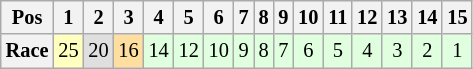<table class="wikitable" style="font-size: 85%;">
<tr align="center">
<th>Pos</th>
<th>1</th>
<th>2</th>
<th>3</th>
<th>4</th>
<th>5</th>
<th>6</th>
<th>7</th>
<th>8</th>
<th>9</th>
<th>10</th>
<th>11</th>
<th>12</th>
<th>13</th>
<th>14</th>
<th>15</th>
</tr>
<tr align="center">
<th>Race</th>
<td style="background:#FFFFBF;">25</td>
<td style="background:#DFDFDF;">20</td>
<td style="background:#FFDF9F;">16</td>
<td style="background:#DFFFDF;">14</td>
<td style="background:#DFFFDF;">12</td>
<td style="background:#DFFFDF;">10</td>
<td style="background:#DFFFDF;">9</td>
<td style="background:#DFFFDF;">8</td>
<td style="background:#DFFFDF;">7</td>
<td style="background:#DFFFDF;">6</td>
<td style="background:#DFFFDF;">5</td>
<td style="background:#DFFFDF;">4</td>
<td style="background:#DFFFDF;">3</td>
<td style="background:#DFFFDF;">2</td>
<td style="background:#DFFFDF;">1</td>
</tr>
</table>
